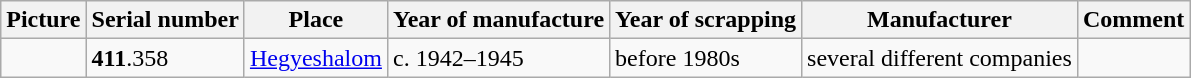<table class=wikitable>
<tr>
<th bgcolor="#CEDFF2">Picture</th>
<th bgcolor="#CEDFF2">Serial number</th>
<th bgcolor="#CEDFF2">Place</th>
<th bgcolor="#CEDFF2">Year of manufacture</th>
<th bgcolor="#CEDFF2">Year of scrapping</th>
<th bgcolor="#CEDFF2">Manufacturer</th>
<th bgcolor="#CEDFF2">Comment</th>
</tr>
<tr>
<td></td>
<td><strong>411</strong>.358</td>
<td><a href='#'>Hegyeshalom</a></td>
<td>c. 1942–1945</td>
<td>before 1980s</td>
<td>several different companies</td>
<td><small></small></td>
</tr>
</table>
